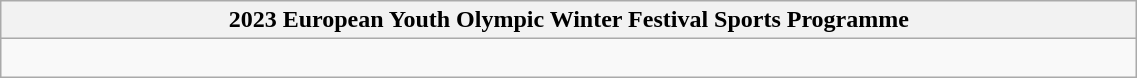<table class="wikitable" style="width: 60%;">
<tr>
<th>2023 European Youth Olympic Winter Festival Sports Programme</th>
</tr>
<tr>
<td><br></td>
</tr>
</table>
